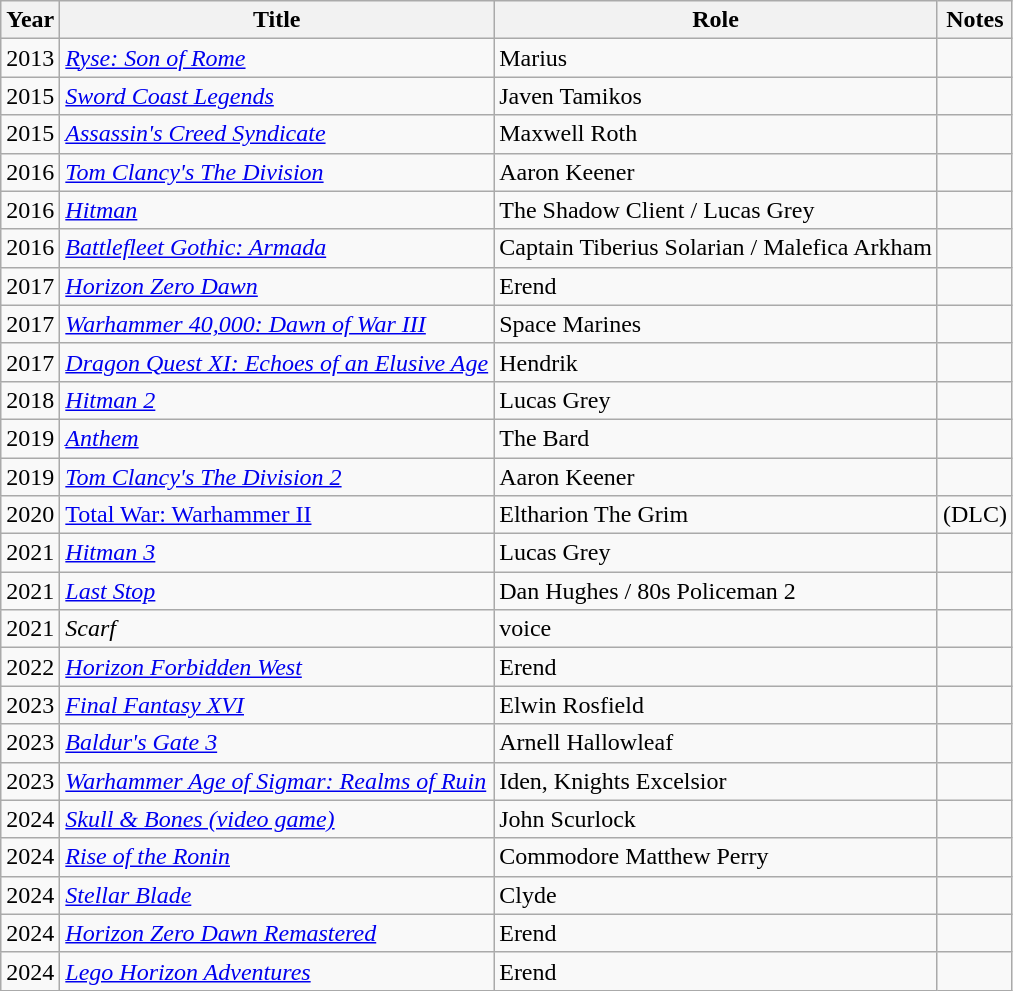<table class="wikitable sortable">
<tr>
<th>Year</th>
<th>Title</th>
<th>Role</th>
<th>Notes</th>
</tr>
<tr>
<td>2013</td>
<td><em><a href='#'>Ryse: Son of Rome</a></em></td>
<td>Marius</td>
<td></td>
</tr>
<tr>
<td>2015</td>
<td><em><a href='#'>Sword Coast Legends</a></em></td>
<td>Javen Tamikos</td>
<td></td>
</tr>
<tr>
<td>2015</td>
<td><em><a href='#'>Assassin's Creed Syndicate</a></em></td>
<td>Maxwell Roth</td>
<td></td>
</tr>
<tr>
<td>2016</td>
<td><em><a href='#'>Tom Clancy's The Division</a></em></td>
<td>Aaron Keener</td>
<td></td>
</tr>
<tr>
<td>2016</td>
<td><em><a href='#'>Hitman</a></em></td>
<td>The Shadow Client / Lucas Grey</td>
<td></td>
</tr>
<tr>
<td>2016</td>
<td><em><a href='#'>Battlefleet Gothic: Armada</a></em></td>
<td>Captain Tiberius Solarian / Malefica Arkham</td>
<td></td>
</tr>
<tr>
<td>2017</td>
<td><em><a href='#'>Horizon Zero Dawn</a></em></td>
<td>Erend</td>
<td></td>
</tr>
<tr>
<td>2017</td>
<td><em><a href='#'>Warhammer 40,000: Dawn of War III</a></em></td>
<td>Space Marines</td>
<td></td>
</tr>
<tr>
<td>2017</td>
<td><em><a href='#'>Dragon Quest XI: Echoes of an Elusive Age</a></em></td>
<td>Hendrik</td>
<td></td>
</tr>
<tr>
<td>2018</td>
<td><em><a href='#'>Hitman 2</a></em></td>
<td>Lucas Grey</td>
<td></td>
</tr>
<tr>
<td>2019</td>
<td><em><a href='#'>Anthem</a></em></td>
<td>The Bard</td>
<td></td>
</tr>
<tr>
<td>2019</td>
<td><em><a href='#'>Tom Clancy's The Division 2</a></em></td>
<td>Aaron Keener</td>
<td></td>
</tr>
<tr>
<td>2020</td>
<td><a href='#'>Total War: Warhammer II</a></td>
<td>Eltharion The Grim</td>
<td>(DLC)</td>
</tr>
<tr>
<td>2021</td>
<td><em><a href='#'>Hitman 3</a></em></td>
<td>Lucas Grey</td>
<td></td>
</tr>
<tr>
<td>2021</td>
<td><em><a href='#'>Last Stop</a></em></td>
<td>Dan Hughes / 80s Policeman 2</td>
<td></td>
</tr>
<tr>
<td>2021</td>
<td><em>Scarf</em></td>
<td>voice</td>
<td></td>
</tr>
<tr>
<td>2022</td>
<td><em><a href='#'>Horizon Forbidden West</a></em></td>
<td>Erend</td>
<td></td>
</tr>
<tr>
<td>2023</td>
<td><em><a href='#'>Final Fantasy XVI</a></em></td>
<td>Elwin Rosfield</td>
<td></td>
</tr>
<tr>
<td>2023</td>
<td><em><a href='#'>Baldur's Gate 3</a></em></td>
<td>Arnell Hallowleaf</td>
<td></td>
</tr>
<tr>
<td>2023</td>
<td><em><a href='#'>Warhammer Age of Sigmar: Realms of Ruin</a></em></td>
<td>Iden, Knights Excelsior</td>
<td></td>
</tr>
<tr>
<td>2024</td>
<td><em><a href='#'>Skull & Bones (video game)</a></em></td>
<td>John Scurlock</td>
<td></td>
</tr>
<tr>
<td>2024</td>
<td><em><a href='#'>Rise of the Ronin</a></em></td>
<td>Commodore Matthew Perry</td>
<td></td>
</tr>
<tr>
<td>2024</td>
<td><em><a href='#'>Stellar Blade</a></em></td>
<td>Clyde</td>
<td></td>
</tr>
<tr>
<td>2024</td>
<td><em><a href='#'>Horizon Zero Dawn Remastered</a></em></td>
<td>Erend</td>
<td></td>
</tr>
<tr>
<td>2024</td>
<td><em><a href='#'>Lego Horizon Adventures</a></em></td>
<td>Erend</td>
<td></td>
</tr>
</table>
